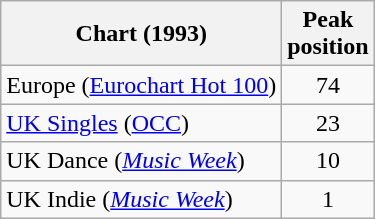<table class="wikitable sortable">
<tr>
<th>Chart (1993)</th>
<th>Peak<br>position</th>
</tr>
<tr>
<td>Europe (<a href='#'>Eurochart Hot 100</a>)<br></td>
<td align="center">74</td>
</tr>
<tr>
<td><a href='#'>UK Singles</a> (<a href='#'>OCC</a>)</td>
<td align="center">23</td>
</tr>
<tr>
<td>UK Dance (<em><a href='#'>Music Week</a></em>)</td>
<td align="center">10</td>
</tr>
<tr>
<td>UK Indie (<em><a href='#'>Music Week</a></em>)</td>
<td align=center>1</td>
</tr>
</table>
